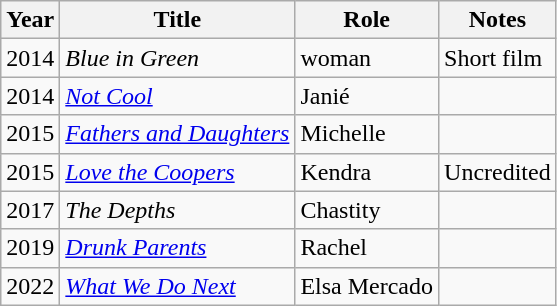<table class="wikitable sortable">
<tr>
<th>Year</th>
<th>Title</th>
<th>Role</th>
<th>Notes</th>
</tr>
<tr>
<td>2014</td>
<td><em>Blue in Green</em></td>
<td>woman</td>
<td>Short film</td>
</tr>
<tr>
<td>2014</td>
<td><em><a href='#'>Not Cool</a></em></td>
<td>Janié</td>
<td></td>
</tr>
<tr>
<td>2015</td>
<td><em><a href='#'>Fathers and Daughters</a></em></td>
<td>Michelle</td>
<td></td>
</tr>
<tr>
<td>2015</td>
<td><em><a href='#'>Love the Coopers</a></em></td>
<td>Kendra</td>
<td>Uncredited</td>
</tr>
<tr>
<td>2017</td>
<td><em>The Depths</em></td>
<td>Chastity</td>
<td></td>
</tr>
<tr>
<td>2019</td>
<td><em><a href='#'>Drunk Parents</a></em></td>
<td>Rachel</td>
<td></td>
</tr>
<tr>
<td>2022</td>
<td><em><a href='#'>What We Do Next</a></em></td>
<td>Elsa Mercado</td>
<td></td>
</tr>
</table>
